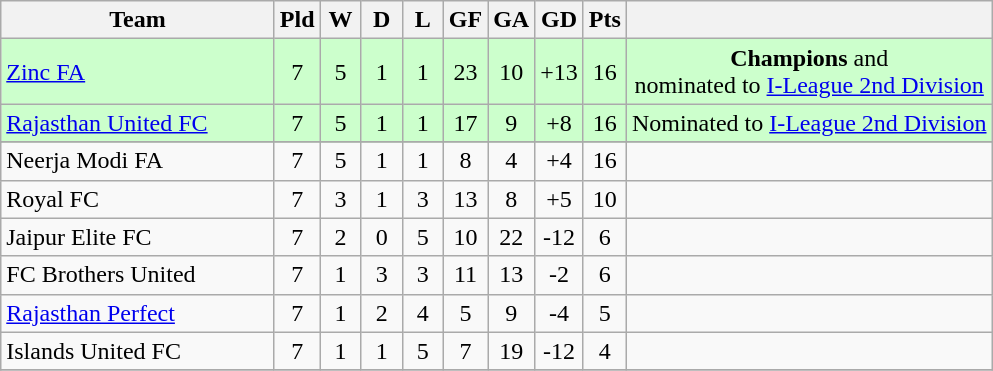<table class="wikitable" style="text-align: center;">
<tr>
<th width="175">Team</th>
<th width="20">Pld</th>
<th width="20">W</th>
<th width="20">D</th>
<th width="20">L</th>
<th width="20">GF</th>
<th width="20">GA</th>
<th width="20">GD</th>
<th width="20">Pts</th>
<th></th>
</tr>
<tr bgcolor="#ccffcc">
<td align="left"><a href='#'> Zinc FA</a></td>
<td>7</td>
<td>5</td>
<td>1</td>
<td>1</td>
<td>23</td>
<td>10</td>
<td>+13</td>
<td>16</td>
<td><strong>Champions</strong> and<br>nominated to <a href='#'>I-League 2nd Division</a></td>
</tr>
<tr bgcolor="#ccffcc">
<td align="left"><a href='#'>Rajasthan United FC</a></td>
<td>7</td>
<td>5</td>
<td>1</td>
<td>1</td>
<td>17</td>
<td>9</td>
<td>+8</td>
<td>16</td>
<td>Nominated to <a href='#'>I-League 2nd Division</a></td>
</tr>
<tr>
</tr>
<tr>
<td align="left">Neerja Modi FA</td>
<td>7</td>
<td>5</td>
<td>1</td>
<td>1</td>
<td>8</td>
<td>4</td>
<td>+4</td>
<td>16</td>
<td></td>
</tr>
<tr>
<td align="left">Royal FC</td>
<td>7</td>
<td>3</td>
<td>1</td>
<td>3</td>
<td>13</td>
<td>8</td>
<td>+5</td>
<td>10</td>
<td></td>
</tr>
<tr>
<td align="left">Jaipur Elite FC</td>
<td>7</td>
<td>2</td>
<td>0</td>
<td>5</td>
<td>10</td>
<td>22</td>
<td>-12</td>
<td>6</td>
<td></td>
</tr>
<tr>
<td align="left">FC Brothers United</td>
<td>7</td>
<td>1</td>
<td>3</td>
<td>3</td>
<td>11</td>
<td>13</td>
<td>-2</td>
<td>6</td>
<td></td>
</tr>
<tr>
<td align="left"><a href='#'>Rajasthan Perfect</a></td>
<td>7</td>
<td>1</td>
<td>2</td>
<td>4</td>
<td>5</td>
<td>9</td>
<td>-4</td>
<td>5</td>
<td></td>
</tr>
<tr>
<td align="left">Islands United FC</td>
<td>7</td>
<td>1</td>
<td>1</td>
<td>5</td>
<td>7</td>
<td>19</td>
<td>-12</td>
<td>4</td>
<td></td>
</tr>
<tr>
</tr>
</table>
